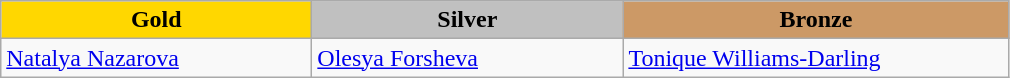<table class="wikitable" style="text-align:left">
<tr align="center">
<td width=200 bgcolor=gold><strong>Gold</strong></td>
<td width=200 bgcolor=silver><strong>Silver</strong></td>
<td width=250 bgcolor=CC9966><strong>Bronze</strong></td>
</tr>
<tr>
<td><a href='#'>Natalya Nazarova</a><br><em></em></td>
<td><a href='#'>Olesya Forsheva</a><br><em></em></td>
<td><a href='#'>Tonique Williams-Darling</a><br><em></em></td>
</tr>
</table>
